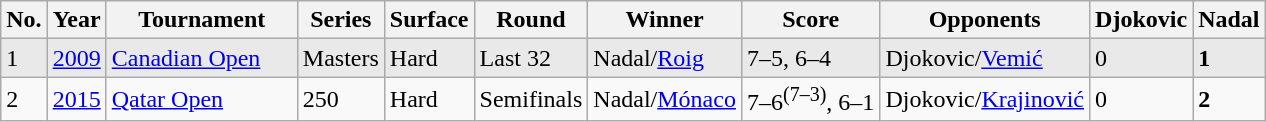<table class="sortable wikitable">
<tr>
<th>No.</th>
<th>Year</th>
<th style="width:120px">Tournament</th>
<th>Series</th>
<th>Surface</th>
<th>Round</th>
<th>Winner</th>
<th>Score</th>
<th>Opponents</th>
<th>Djokovic</th>
<th>Nadal</th>
</tr>
<tr style="background:#E9E9E9">
<td>1</td>
<td><a href='#'>2009</a></td>
<td><a href='#'>Canadian Open</a></td>
<td>Masters</td>
<td>Hard</td>
<td>Last 32</td>
<td>Nadal/<a href='#'>Roig</a></td>
<td>7–5, 6–4</td>
<td>Djokovic/<a href='#'>Vemić</a></td>
<td>0</td>
<td><strong>1</strong></td>
</tr>
<tr>
<td>2</td>
<td><a href='#'>2015</a></td>
<td><a href='#'>Qatar Open</a></td>
<td>250</td>
<td>Hard</td>
<td>Semifinals</td>
<td>Nadal/<a href='#'>Mónaco</a></td>
<td>7–6<sup>(7–3)</sup>, 6–1</td>
<td>Djokovic/<a href='#'>Krajinović</a></td>
<td>0</td>
<td><strong>2</strong></td>
</tr>
</table>
